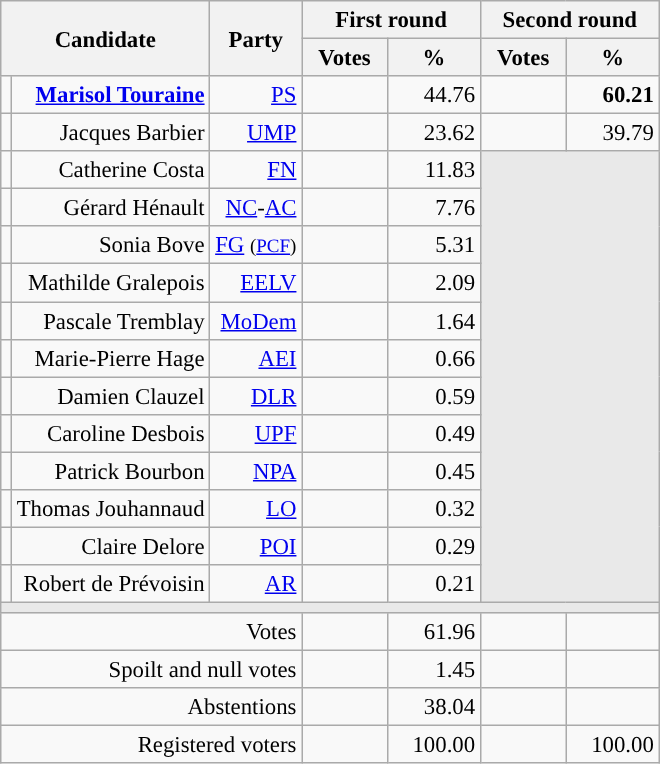<table class="wikitable" style="text-align:right;font-size:95%;">
<tr>
<th rowspan=2 colspan=2>Candidate</th>
<th rowspan=2 colspan=1>Party</th>
<th colspan=2>First round</th>
<th colspan=2>Second round</th>
</tr>
<tr>
<th style="width:50px;">Votes</th>
<th style="width:55px;">%</th>
<th style="width:50px;">Votes</th>
<th style="width:55px;">%</th>
</tr>
<tr>
<td style="color:inherit;background-color:"></td>
<td><strong><a href='#'>Marisol Touraine</a></strong></td>
<td><a href='#'>PS</a></td>
<td></td>
<td>44.76</td>
<td><strong></strong></td>
<td><strong>60.21</strong></td>
</tr>
<tr>
<td style="color:inherit;background-color:"></td>
<td>Jacques Barbier</td>
<td><a href='#'>UMP</a></td>
<td></td>
<td>23.62</td>
<td></td>
<td>39.79</td>
</tr>
<tr>
<td style="color:inherit;background-color:"></td>
<td>Catherine Costa</td>
<td><a href='#'>FN</a></td>
<td></td>
<td>11.83</td>
<td colspan=7 rowspan=12 style="background-color:#E9E9E9;"></td>
</tr>
<tr>
<td style="color:inherit;background-color:"></td>
<td>Gérard Hénault</td>
<td><a href='#'>NC</a>-<a href='#'>AC</a></td>
<td></td>
<td>7.76</td>
</tr>
<tr>
<td style="color:inherit;background-color:"></td>
<td>Sonia Bove</td>
<td><a href='#'>FG</a> <small>(<a href='#'>PCF</a>)</small></td>
<td></td>
<td>5.31</td>
</tr>
<tr>
<td style="color:inherit;background-color:"></td>
<td>Mathilde Gralepois</td>
<td><a href='#'>EELV</a></td>
<td></td>
<td>2.09</td>
</tr>
<tr>
<td style="color:inherit;background-color:"></td>
<td>Pascale Tremblay</td>
<td><a href='#'>MoDem</a></td>
<td></td>
<td>1.64</td>
</tr>
<tr>
<td style="color:inherit;background-color:"></td>
<td>Marie-Pierre Hage</td>
<td><a href='#'>AEI</a></td>
<td></td>
<td>0.66</td>
</tr>
<tr>
<td style="color:inherit;background-color:"></td>
<td>Damien Clauzel</td>
<td><a href='#'>DLR</a></td>
<td></td>
<td>0.59</td>
</tr>
<tr>
<td style="color:inherit;background-color:"></td>
<td>Caroline Desbois</td>
<td><a href='#'>UPF</a></td>
<td></td>
<td>0.49</td>
</tr>
<tr>
<td style="color:inherit;background-color:"></td>
<td>Patrick Bourbon</td>
<td><a href='#'>NPA</a></td>
<td></td>
<td>0.45</td>
</tr>
<tr>
<td style="color:inherit;background-color:"></td>
<td>Thomas Jouhannaud</td>
<td><a href='#'>LO</a></td>
<td></td>
<td>0.32</td>
</tr>
<tr>
<td style="color:inherit;background-color:"></td>
<td>Claire Delore</td>
<td><a href='#'>POI</a></td>
<td></td>
<td>0.29</td>
</tr>
<tr>
<td style="color:inherit;background-color:"></td>
<td>Robert de Prévoisin</td>
<td><a href='#'>AR</a></td>
<td></td>
<td>0.21</td>
</tr>
<tr>
<td colspan=7 style="background-color:#E9E9E9;"></td>
</tr>
<tr>
<td colspan=3>Votes</td>
<td></td>
<td>61.96</td>
<td></td>
<td></td>
</tr>
<tr>
<td colspan=3>Spoilt and null votes</td>
<td></td>
<td>1.45</td>
<td></td>
<td></td>
</tr>
<tr>
<td colspan=3>Abstentions</td>
<td></td>
<td>38.04</td>
<td></td>
<td></td>
</tr>
<tr>
<td colspan=3>Registered voters</td>
<td></td>
<td>100.00</td>
<td></td>
<td>100.00</td>
</tr>
</table>
